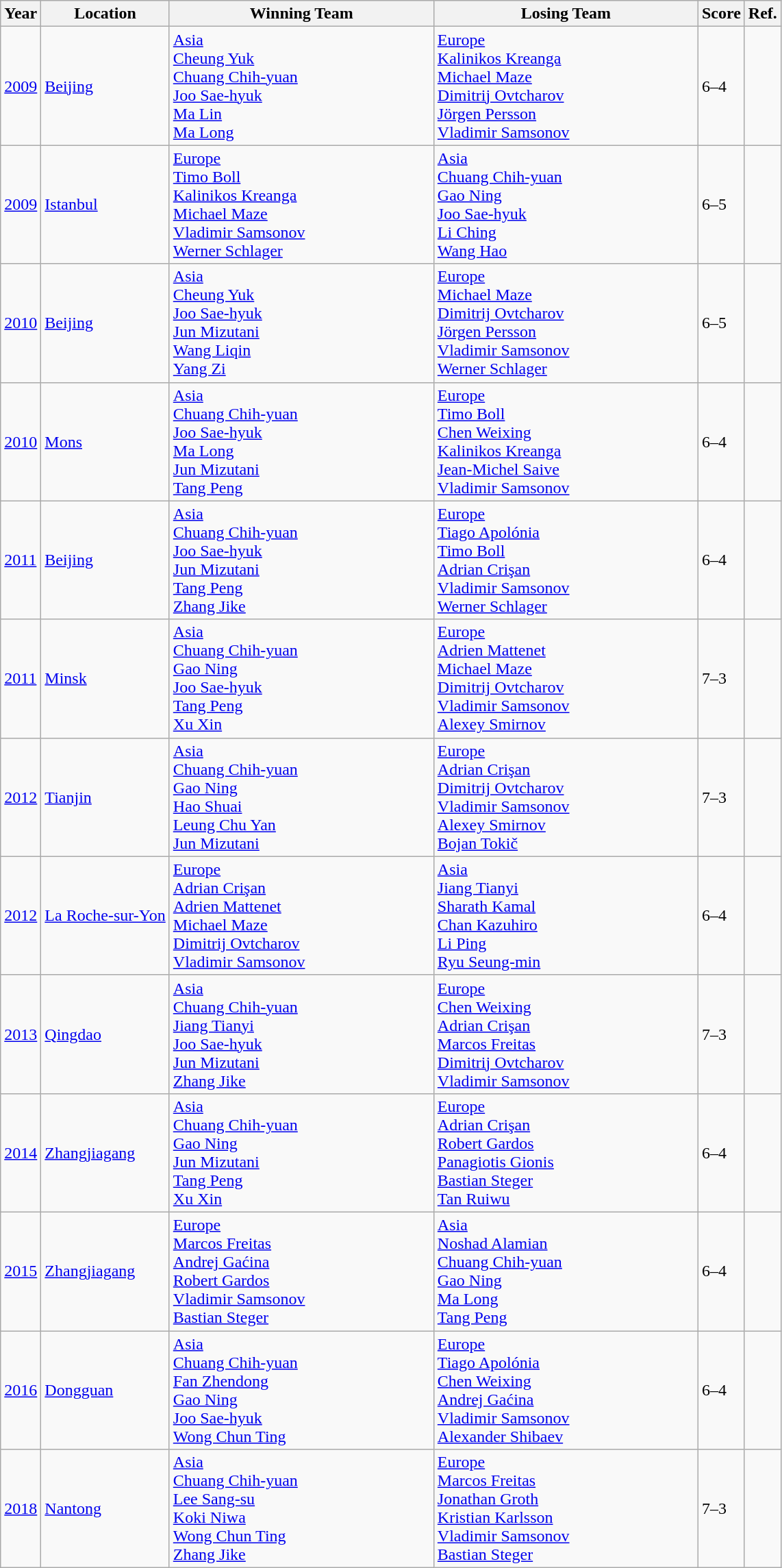<table class="wikitable">
<tr>
<th>Year</th>
<th>Location</th>
<th scope="col" style="width: 250px;">Winning Team</th>
<th scope="col" style="width: 250px;">Losing Team</th>
<th>Score</th>
<th>Ref.</th>
</tr>
<tr>
<td><a href='#'>2009</a></td>
<td> <a href='#'>Beijing</a></td>
<td><a href='#'>Asia</a><br> <a href='#'>Cheung Yuk</a><br> <a href='#'>Chuang Chih-yuan</a><br> <a href='#'>Joo Sae-hyuk</a><br> <a href='#'>Ma Lin</a><br> <a href='#'>Ma Long</a></td>
<td><a href='#'>Europe</a><br> <a href='#'>Kalinikos Kreanga</a><br> <a href='#'>Michael Maze</a><br> <a href='#'>Dimitrij Ovtcharov</a><br> <a href='#'>Jörgen Persson</a><br> <a href='#'>Vladimir Samsonov</a></td>
<td>6–4</td>
<td></td>
</tr>
<tr>
<td><a href='#'>2009</a></td>
<td> <a href='#'>Istanbul</a></td>
<td><a href='#'>Europe</a><br> <a href='#'>Timo Boll</a><br> <a href='#'>Kalinikos Kreanga</a><br> <a href='#'>Michael Maze</a><br> <a href='#'>Vladimir Samsonov</a><br> <a href='#'>Werner Schlager</a></td>
<td><a href='#'>Asia</a><br> <a href='#'>Chuang Chih-yuan</a><br> <a href='#'>Gao Ning</a><br> <a href='#'>Joo Sae-hyuk</a><br> <a href='#'>Li Ching</a><br> <a href='#'>Wang Hao</a></td>
<td>6–5</td>
<td></td>
</tr>
<tr>
<td><a href='#'>2010</a></td>
<td> <a href='#'>Beijing</a></td>
<td><a href='#'>Asia</a><br> <a href='#'>Cheung Yuk</a><br> <a href='#'>Joo Sae-hyuk</a><br> <a href='#'>Jun Mizutani</a><br> <a href='#'>Wang Liqin</a><br> <a href='#'>Yang Zi</a></td>
<td><a href='#'>Europe</a><br> <a href='#'>Michael Maze</a><br> <a href='#'>Dimitrij Ovtcharov</a><br> <a href='#'>Jörgen Persson</a><br> <a href='#'>Vladimir Samsonov</a><br> <a href='#'>Werner Schlager</a></td>
<td>6–5</td>
<td></td>
</tr>
<tr>
<td><a href='#'>2010</a></td>
<td> <a href='#'>Mons</a></td>
<td><a href='#'>Asia</a><br> <a href='#'>Chuang Chih-yuan</a><br> <a href='#'>Joo Sae-hyuk</a><br> <a href='#'>Ma Long</a><br> <a href='#'>Jun Mizutani</a><br> <a href='#'>Tang Peng</a></td>
<td><a href='#'>Europe</a><br> <a href='#'>Timo Boll</a><br> <a href='#'>Chen Weixing</a><br> <a href='#'>Kalinikos Kreanga</a><br> <a href='#'>Jean-Michel Saive</a><br> <a href='#'>Vladimir Samsonov</a></td>
<td>6–4</td>
<td></td>
</tr>
<tr>
<td><a href='#'>2011</a></td>
<td> <a href='#'>Beijing</a></td>
<td><a href='#'>Asia</a><br> <a href='#'>Chuang Chih-yuan</a><br> <a href='#'>Joo Sae-hyuk</a><br> <a href='#'>Jun Mizutani</a><br> <a href='#'>Tang Peng</a><br> <a href='#'>Zhang Jike</a></td>
<td><a href='#'>Europe</a><br> <a href='#'>Tiago Apolónia</a><br> <a href='#'>Timo Boll</a><br> <a href='#'>Adrian Crişan</a><br> <a href='#'>Vladimir Samsonov</a><br> <a href='#'>Werner Schlager</a></td>
<td>6–4</td>
<td></td>
</tr>
<tr>
<td><a href='#'>2011</a></td>
<td> <a href='#'>Minsk</a></td>
<td><a href='#'>Asia</a><br> <a href='#'>Chuang Chih-yuan</a><br> <a href='#'>Gao Ning</a><br> <a href='#'>Joo Sae-hyuk</a><br> <a href='#'>Tang Peng</a><br> <a href='#'>Xu Xin</a></td>
<td><a href='#'>Europe</a><br> <a href='#'>Adrien Mattenet</a><br> <a href='#'>Michael Maze</a><br> <a href='#'>Dimitrij Ovtcharov</a><br> <a href='#'>Vladimir Samsonov</a><br> <a href='#'>Alexey Smirnov</a></td>
<td>7–3</td>
<td></td>
</tr>
<tr>
<td><a href='#'>2012</a></td>
<td> <a href='#'>Tianjin</a></td>
<td><a href='#'>Asia</a><br> <a href='#'>Chuang Chih-yuan</a><br> <a href='#'>Gao Ning</a><br> <a href='#'>Hao Shuai</a><br> <a href='#'>Leung Chu Yan</a><br> <a href='#'>Jun Mizutani</a></td>
<td><a href='#'>Europe</a><br> <a href='#'>Adrian Crişan</a><br> <a href='#'>Dimitrij Ovtcharov</a><br> <a href='#'>Vladimir Samsonov</a><br> <a href='#'>Alexey Smirnov</a><br> <a href='#'>Bojan Tokič</a></td>
<td>7–3</td>
<td></td>
</tr>
<tr>
<td><a href='#'>2012</a></td>
<td> <a href='#'>La Roche-sur-Yon</a></td>
<td><a href='#'>Europe</a><br> <a href='#'>Adrian Crişan</a><br> <a href='#'>Adrien Mattenet</a><br> <a href='#'>Michael Maze</a><br> <a href='#'>Dimitrij Ovtcharov</a><br> <a href='#'>Vladimir Samsonov</a></td>
<td><a href='#'>Asia</a><br> <a href='#'>Jiang Tianyi</a><br> <a href='#'>Sharath Kamal</a><br> <a href='#'>Chan Kazuhiro</a><br> <a href='#'>Li Ping</a><br> <a href='#'>Ryu Seung-min</a></td>
<td>6–4</td>
<td></td>
</tr>
<tr>
<td><a href='#'>2013</a></td>
<td> <a href='#'>Qingdao</a></td>
<td><a href='#'>Asia</a><br> <a href='#'>Chuang Chih-yuan</a><br> <a href='#'>Jiang Tianyi</a><br> <a href='#'>Joo Sae-hyuk</a><br> <a href='#'>Jun Mizutani</a><br> <a href='#'>Zhang Jike</a></td>
<td><a href='#'>Europe</a><br> <a href='#'>Chen Weixing</a><br> <a href='#'>Adrian Crişan</a><br> <a href='#'>Marcos Freitas</a><br> <a href='#'>Dimitrij Ovtcharov</a><br> <a href='#'>Vladimir Samsonov</a></td>
<td>7–3</td>
<td></td>
</tr>
<tr>
<td><a href='#'>2014</a></td>
<td> <a href='#'>Zhangjiagang</a></td>
<td><a href='#'>Asia</a><br> <a href='#'>Chuang Chih-yuan</a><br> <a href='#'>Gao Ning</a><br> <a href='#'>Jun Mizutani</a><br> <a href='#'>Tang Peng</a><br> <a href='#'>Xu Xin</a></td>
<td><a href='#'>Europe</a><br> <a href='#'>Adrian Crişan</a><br> <a href='#'>Robert Gardos</a><br> <a href='#'>Panagiotis Gionis</a><br> <a href='#'>Bastian Steger</a><br> <a href='#'>Tan Ruiwu</a></td>
<td>6–4</td>
<td></td>
</tr>
<tr>
<td><a href='#'>2015</a></td>
<td> <a href='#'>Zhangjiagang</a></td>
<td><a href='#'>Europe</a><br> <a href='#'>Marcos Freitas</a><br> <a href='#'>Andrej Gaćina</a><br> <a href='#'>Robert Gardos</a><br> <a href='#'>Vladimir Samsonov</a><br> <a href='#'>Bastian Steger</a></td>
<td><a href='#'>Asia</a><br> <a href='#'>Noshad Alamian</a><br> <a href='#'>Chuang Chih-yuan</a><br> <a href='#'>Gao Ning</a><br> <a href='#'>Ma Long</a><br> <a href='#'>Tang Peng</a></td>
<td>6–4</td>
<td></td>
</tr>
<tr>
<td><a href='#'>2016</a></td>
<td> <a href='#'>Dongguan</a></td>
<td><a href='#'>Asia</a><br> <a href='#'>Chuang Chih-yuan</a><br> <a href='#'>Fan Zhendong</a><br> <a href='#'>Gao Ning</a><br> <a href='#'>Joo Sae-hyuk</a><br> <a href='#'>Wong Chun Ting</a></td>
<td><a href='#'>Europe</a><br> <a href='#'>Tiago Apolónia</a><br> <a href='#'>Chen Weixing</a><br> <a href='#'>Andrej Gaćina</a><br> <a href='#'>Vladimir Samsonov</a><br> <a href='#'>Alexander Shibaev</a></td>
<td>6–4</td>
<td></td>
</tr>
<tr>
<td><a href='#'>2018</a></td>
<td> <a href='#'>Nantong</a></td>
<td><a href='#'>Asia</a><br> <a href='#'>Chuang Chih-yuan</a><br> <a href='#'>Lee Sang-su</a><br> <a href='#'>Koki Niwa</a><br> <a href='#'>Wong Chun Ting</a><br> <a href='#'>Zhang Jike</a></td>
<td><a href='#'>Europe</a><br> <a href='#'>Marcos Freitas</a><br> <a href='#'>Jonathan Groth</a><br> <a href='#'>Kristian Karlsson</a><br> <a href='#'>Vladimir Samsonov</a><br> <a href='#'>Bastian Steger</a></td>
<td>7–3</td>
<td></td>
</tr>
</table>
